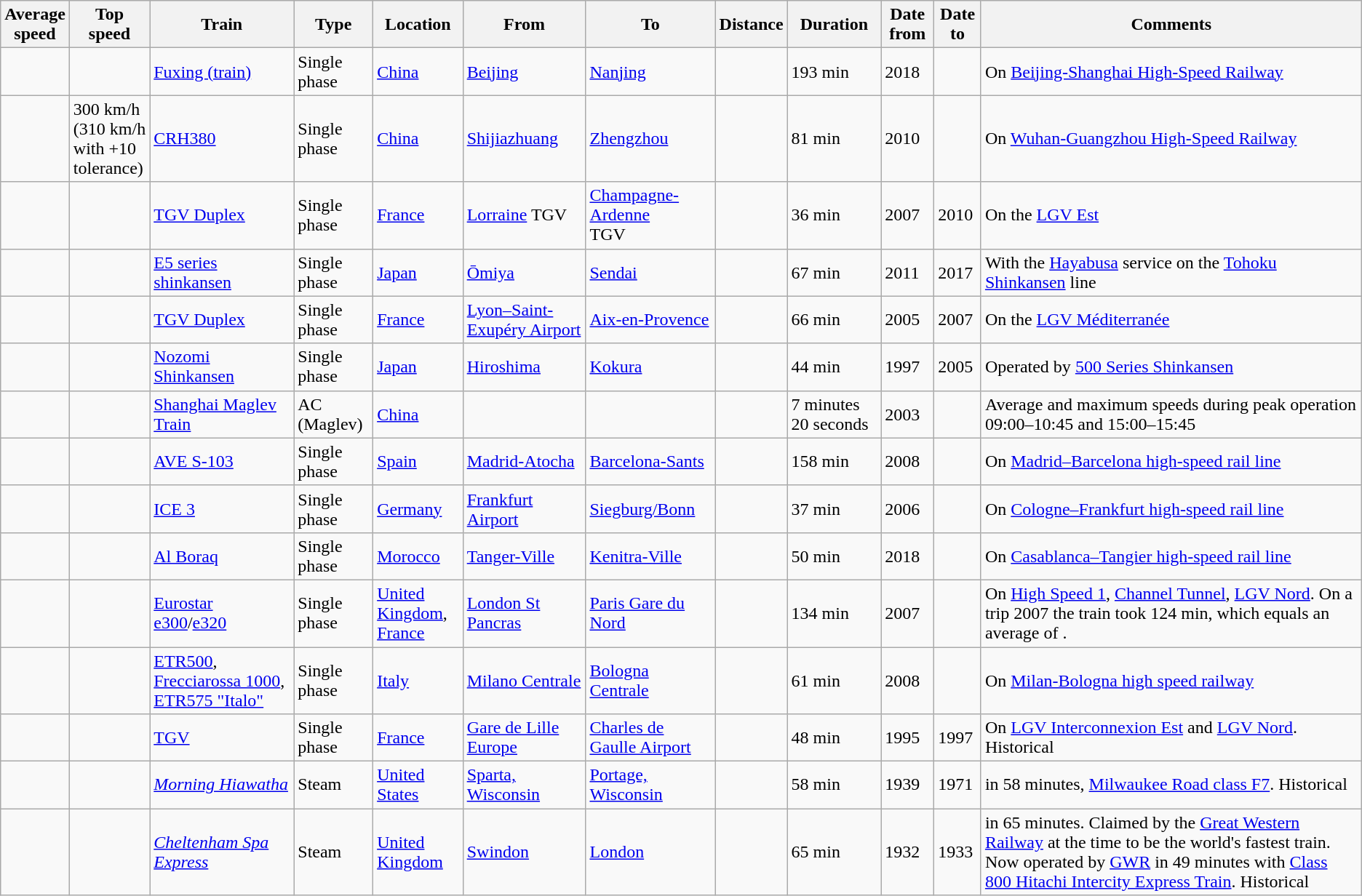<table class="wikitable sortable">
<tr>
<th scope="col" style="width:50px;">Average speed</th>
<th scope="col" style="width:50px;">Top speed</th>
<th scope="col">Train</th>
<th scope="col">Type</th>
<th scope="col" style="width:75px;">Location</th>
<th scope="col">From</th>
<th scope="col">To</th>
<th scope="col">Distance</th>
<th>Duration</th>
<th scope="col">Date from</th>
<th scope="col">Date to</th>
<th class="unsortable">Comments</th>
</tr>
<tr>
<td></td>
<td></td>
<td><a href='#'>Fuxing (train)</a></td>
<td>Single phase</td>
<td><a href='#'>China</a></td>
<td><a href='#'>Beijing</a></td>
<td><a href='#'>Nanjing</a></td>
<td></td>
<td>193 min</td>
<td>2018</td>
<td></td>
<td>On <a href='#'>Beijing-Shanghai High-Speed Railway</a></td>
</tr>
<tr>
<td></td>
<td>300 km/h (310 km/h with +10 tolerance)</td>
<td><a href='#'>CRH380</a></td>
<td>Single phase</td>
<td><a href='#'>China</a></td>
<td><a href='#'>Shijiazhuang</a></td>
<td><a href='#'>Zhengzhou</a></td>
<td></td>
<td>81 min</td>
<td>2010</td>
<td></td>
<td>On <a href='#'>Wuhan-Guangzhou High-Speed Railway</a></td>
</tr>
<tr>
<td></td>
<td></td>
<td><a href='#'>TGV Duplex</a></td>
<td>Single phase</td>
<td><a href='#'>France</a></td>
<td><a href='#'>Lorraine</a> TGV</td>
<td><a href='#'>Champagne-Ardenne</a><br>TGV</td>
<td></td>
<td>36 min</td>
<td>2007</td>
<td>2010</td>
<td>On the <a href='#'>LGV Est</a></td>
</tr>
<tr>
<td></td>
<td></td>
<td><a href='#'>E5 series shinkansen</a></td>
<td>Single phase</td>
<td><a href='#'>Japan</a></td>
<td><a href='#'>Ōmiya</a></td>
<td><a href='#'>Sendai</a></td>
<td></td>
<td>67 min</td>
<td>2011</td>
<td>2017</td>
<td>With the <a href='#'>Hayabusa</a> service on the <a href='#'>Tohoku Shinkansen</a> line</td>
</tr>
<tr>
<td></td>
<td></td>
<td><a href='#'>TGV Duplex</a></td>
<td>Single phase</td>
<td><a href='#'>France</a></td>
<td><a href='#'>Lyon–Saint-Exupéry Airport</a></td>
<td><a href='#'>Aix-en-Provence</a></td>
<td></td>
<td>66 min</td>
<td>2005</td>
<td>2007</td>
<td>On the <a href='#'>LGV Méditerranée</a></td>
</tr>
<tr>
<td></td>
<td></td>
<td><a href='#'>Nozomi Shinkansen</a></td>
<td>Single phase</td>
<td><a href='#'>Japan</a></td>
<td><a href='#'>Hiroshima</a></td>
<td><a href='#'>Kokura</a></td>
<td></td>
<td>44 min</td>
<td>1997</td>
<td>2005</td>
<td>Operated by <a href='#'>500 Series Shinkansen</a></td>
</tr>
<tr>
<td></td>
<td></td>
<td><a href='#'>Shanghai Maglev Train</a></td>
<td>AC (Maglev)</td>
<td><a href='#'>China</a></td>
<td></td>
<td></td>
<td></td>
<td>7 minutes 20 seconds</td>
<td>2003</td>
<td></td>
<td>Average and maximum speeds during peak operation 09:00–10:45 and 15:00–15:45</td>
</tr>
<tr>
<td></td>
<td></td>
<td><a href='#'>AVE S-103</a></td>
<td>Single phase</td>
<td><a href='#'>Spain</a></td>
<td><a href='#'>Madrid-Atocha</a></td>
<td><a href='#'>Barcelona-Sants</a></td>
<td></td>
<td>158 min</td>
<td>2008</td>
<td></td>
<td>On <a href='#'>Madrid–Barcelona high-speed rail line</a></td>
</tr>
<tr>
<td></td>
<td></td>
<td><a href='#'>ICE 3</a></td>
<td>Single phase</td>
<td><a href='#'>Germany</a></td>
<td><a href='#'>Frankfurt Airport</a></td>
<td><a href='#'>Siegburg/Bonn</a></td>
<td></td>
<td>37 min</td>
<td>2006</td>
<td></td>
<td>On <a href='#'>Cologne–Frankfurt high-speed rail line</a></td>
</tr>
<tr>
<td></td>
<td></td>
<td><a href='#'>Al Boraq</a></td>
<td>Single phase</td>
<td><a href='#'>Morocco</a></td>
<td><a href='#'>Tanger-Ville</a></td>
<td><a href='#'>Kenitra-Ville</a></td>
<td></td>
<td>50 min</td>
<td>2018</td>
<td></td>
<td>On <a href='#'>Casablanca–Tangier high-speed rail line</a></td>
</tr>
<tr>
<td></td>
<td></td>
<td><a href='#'>Eurostar e300</a>/<a href='#'>e320</a></td>
<td>Single phase</td>
<td><a href='#'>United Kingdom</a>, <a href='#'>France</a></td>
<td><a href='#'>London St Pancras</a></td>
<td><a href='#'>Paris Gare du Nord</a></td>
<td></td>
<td>134 min</td>
<td>2007</td>
<td></td>
<td>On <a href='#'>High Speed 1</a>, <a href='#'>Channel Tunnel</a>, <a href='#'>LGV Nord</a>. On a trip 2007 the train took 124 min, which equals an average of .</td>
</tr>
<tr>
<td></td>
<td></td>
<td><a href='#'>ETR500</a>, <a href='#'>Frecciarossa 1000</a>, <a href='#'>ETR575 "Italo"</a></td>
<td>Single phase</td>
<td><a href='#'>Italy</a></td>
<td><a href='#'>Milano Centrale</a></td>
<td><a href='#'>Bologna Centrale</a></td>
<td></td>
<td>61 min</td>
<td>2008</td>
<td></td>
<td>On <a href='#'>Milan-Bologna high speed railway</a></td>
</tr>
<tr>
<td></td>
<td></td>
<td><a href='#'>TGV</a></td>
<td>Single phase</td>
<td><a href='#'>France</a></td>
<td><a href='#'>Gare de Lille Europe</a></td>
<td><a href='#'>Charles de Gaulle Airport</a></td>
<td></td>
<td>48 min</td>
<td>1995</td>
<td>1997</td>
<td>On <a href='#'>LGV Interconnexion Est</a> and <a href='#'>LGV Nord</a>. Historical</td>
</tr>
<tr>
<td></td>
<td></td>
<td><em><a href='#'>Morning Hiawatha</a></em></td>
<td>Steam</td>
<td><a href='#'>United States</a></td>
<td><a href='#'>Sparta, Wisconsin</a></td>
<td><a href='#'>Portage, Wisconsin</a></td>
<td></td>
<td>58 min</td>
<td>1939</td>
<td>1971</td>
<td> in 58 minutes, <a href='#'>Milwaukee Road class F7</a>. Historical</td>
</tr>
<tr>
<td></td>
<td></td>
<td><em><a href='#'>Cheltenham Spa Express</a></em></td>
<td>Steam</td>
<td><a href='#'>United Kingdom</a></td>
<td><a href='#'>Swindon</a></td>
<td><a href='#'>London</a></td>
<td></td>
<td>65 min</td>
<td>1932</td>
<td>1933</td>
<td> in 65 minutes. Claimed by the <a href='#'>Great Western Railway</a> at the time to be the world's fastest train. Now operated by <a href='#'>GWR</a> in 49 minutes with <a href='#'>Class 800 Hitachi Intercity Express Train</a>. Historical</td>
</tr>
</table>
